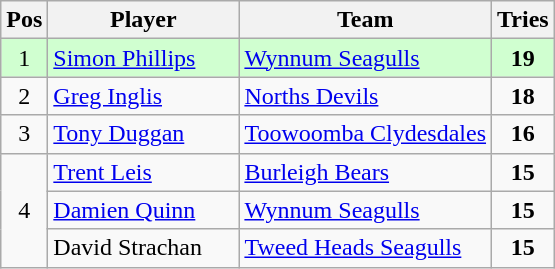<table class="wikitable" style="text-align: center;">
<tr>
<th>Pos</th>
<th width=120>Player</th>
<th>Team</th>
<th>Tries</th>
</tr>
<tr bgcolor="#d0ffd0">
<td rowspan = 1>1</td>
<td align="left"><a href='#'>Simon Phillips</a></td>
<td align="left"> <a href='#'>Wynnum Seagulls</a></td>
<td><strong>19</strong></td>
</tr>
<tr>
<td rowspan = 1>2</td>
<td align="left"><a href='#'>Greg Inglis</a></td>
<td align="left"> <a href='#'>Norths Devils</a></td>
<td><strong>18</strong></td>
</tr>
<tr>
<td rowspan = 1>3</td>
<td align="left"><a href='#'>Tony Duggan</a></td>
<td align="left"> <a href='#'>Toowoomba Clydesdales</a></td>
<td><strong>16</strong></td>
</tr>
<tr>
<td rowspan = 3>4</td>
<td align="left"><a href='#'>Trent Leis</a></td>
<td align="left"> <a href='#'>Burleigh Bears</a></td>
<td><strong>15</strong></td>
</tr>
<tr>
<td align="left"><a href='#'>Damien Quinn</a></td>
<td align="left"> <a href='#'>Wynnum Seagulls</a></td>
<td><strong>15</strong></td>
</tr>
<tr>
<td align="left">David Strachan</td>
<td align="left"> <a href='#'>Tweed Heads Seagulls</a></td>
<td><strong>15</strong></td>
</tr>
</table>
